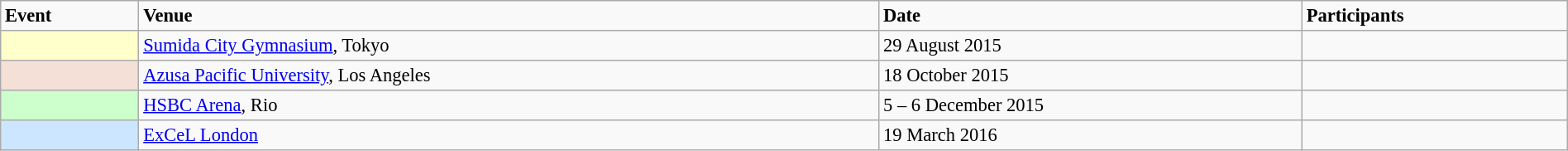<table class="wikitable" style="text-align: left; font-size: 94%; width: 100%;">
<tr>
<td><strong>Event</strong></td>
<td><strong>Venue</strong></td>
<td><strong>Date</strong></td>
<td><strong>Participants</strong></td>
</tr>
<tr>
<th scope="row" align="center" style="background: #ffffcc;  text-align: left"></th>
<td><a href='#'>Sumida City Gymnasium</a>, Tokyo</td>
<td>29 August 2015</td>
<td></td>
</tr>
<tr>
<th scope="row" align="center" style="background: #f4e0d7;  text-align: left"></th>
<td><a href='#'>Azusa Pacific University</a>, Los Angeles</td>
<td>18 October 2015</td>
<td></td>
</tr>
<tr>
<th scope="row" align="center" style="background: #ccffcc;  text-align: left"></th>
<td><a href='#'>HSBC Arena</a>, Rio</td>
<td>5 – 6 December 2015</td>
<td></td>
</tr>
<tr>
<th scope="row" align="center" style="background: #cce6ff;  text-align: left"></th>
<td><a href='#'>ExCeL London</a></td>
<td>19 March 2016</td>
<td></td>
</tr>
</table>
